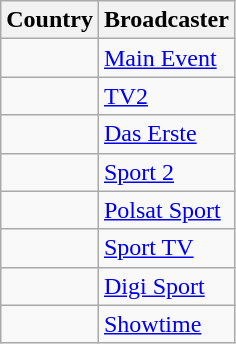<table class="wikitable">
<tr>
<th align=center>Country</th>
<th align=center>Broadcaster</th>
</tr>
<tr>
<td align=left></td>
<td><a href='#'>Main Event</a></td>
</tr>
<tr>
<td align=left></td>
<td><a href='#'>TV2</a></td>
</tr>
<tr>
<td align=left></td>
<td><a href='#'>Das Erste</a></td>
</tr>
<tr>
<td align=left></td>
<td><a href='#'>Sport 2</a></td>
</tr>
<tr>
<td align=left></td>
<td><a href='#'>Polsat Sport</a></td>
</tr>
<tr>
<td align=left></td>
<td><a href='#'>Sport TV</a></td>
</tr>
<tr>
<td align=left></td>
<td><a href='#'>Digi Sport</a></td>
</tr>
<tr>
<td align=left></td>
<td><a href='#'>Showtime</a></td>
</tr>
</table>
